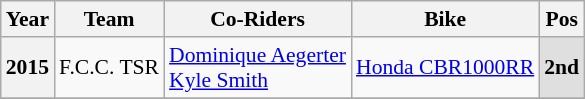<table class="wikitable" style="font-size:90%">
<tr>
<th>Year</th>
<th>Team</th>
<th>Co-Riders</th>
<th>Bike</th>
<th>Pos</th>
</tr>
<tr align="center">
<th>2015</th>
<td align="left"> F.C.C. TSR</td>
<td align="left"> <a href='#'>Dominique Aegerter</a><br> <a href='#'>Kyle Smith</a></td>
<td align="left"><a href='#'>Honda CBR1000RR</a></td>
<td style="background:#dfdfdf;"><strong>2nd</strong></td>
</tr>
<tr>
</tr>
</table>
